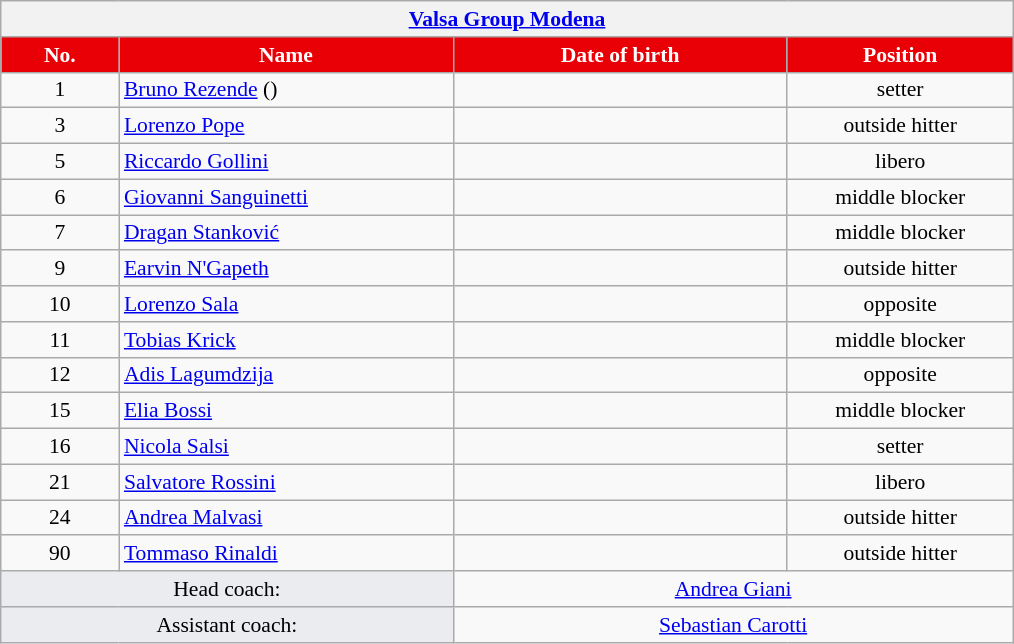<table class="wikitable collapsible collapsed" style="font-size:90%; text-align:center;">
<tr>
<th colspan=5 style="width:30em"><a href='#'>Valsa Group Modena</a></th>
</tr>
<tr>
<th style="width:5em; color:#FFFFFF; background-color:#E90006">No.</th>
<th style="width:15em; color:#FFFFFF; background-color:#E90006">Name</th>
<th style="width:15em; color:#FFFFFF; background-color:#E90006">Date of birth</th>
<th style="width:10em; color:#FFFFFF; background-color:#E90006">Position</th>
</tr>
<tr>
<td>1</td>
<td align=left> <a href='#'>Bruno Rezende</a> ()</td>
<td align=right></td>
<td>setter</td>
</tr>
<tr>
<td>3</td>
<td align=left> <a href='#'>Lorenzo Pope</a></td>
<td align=right></td>
<td>outside hitter</td>
</tr>
<tr>
<td>5</td>
<td align=left> <a href='#'>Riccardo Gollini</a></td>
<td align=right></td>
<td>libero</td>
</tr>
<tr>
<td>6</td>
<td align=left> <a href='#'>Giovanni Sanguinetti</a></td>
<td align=right></td>
<td>middle blocker</td>
</tr>
<tr>
<td>7</td>
<td align=left> <a href='#'>Dragan Stanković</a></td>
<td align=right></td>
<td>middle blocker</td>
</tr>
<tr>
<td>9</td>
<td align=left> <a href='#'>Earvin N'Gapeth</a></td>
<td align=right></td>
<td>outside hitter</td>
</tr>
<tr>
<td>10</td>
<td align=left> <a href='#'>Lorenzo Sala</a></td>
<td align=right></td>
<td>opposite</td>
</tr>
<tr>
<td>11</td>
<td align=left> <a href='#'>Tobias Krick</a></td>
<td align=right></td>
<td>middle blocker</td>
</tr>
<tr>
<td>12</td>
<td align=left> <a href='#'>Adis Lagumdzija</a></td>
<td align=right></td>
<td>opposite</td>
</tr>
<tr>
<td>15</td>
<td align=left> <a href='#'>Elia Bossi</a></td>
<td align=right></td>
<td>middle blocker</td>
</tr>
<tr>
<td>16</td>
<td align=left> <a href='#'>Nicola Salsi</a></td>
<td align=right></td>
<td>setter</td>
</tr>
<tr>
<td>21</td>
<td align=left> <a href='#'>Salvatore Rossini</a></td>
<td align=right></td>
<td>libero</td>
</tr>
<tr>
<td>24</td>
<td align=left> <a href='#'>Andrea Malvasi</a></td>
<td align=right></td>
<td>outside hitter</td>
</tr>
<tr>
<td>90</td>
<td align=left> <a href='#'>Tommaso Rinaldi</a></td>
<td align=right></td>
<td>outside hitter</td>
</tr>
<tr class="sortbottom">
<td colspan=2 style="background:#EAECF0">Head coach:</td>
<td colspan=2> <a href='#'>Andrea Giani</a></td>
</tr>
<tr class="sortbottom">
<td colspan=2 style="background:#EAECF0">Assistant coach:</td>
<td colspan=2> <a href='#'>Sebastian Carotti</a></td>
</tr>
</table>
